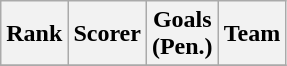<table class="wikitable">
<tr>
<th>Rank</th>
<th>Scorer</th>
<th>Goals<br>(Pen.)</th>
<th>Team</th>
</tr>
<tr>
</tr>
</table>
